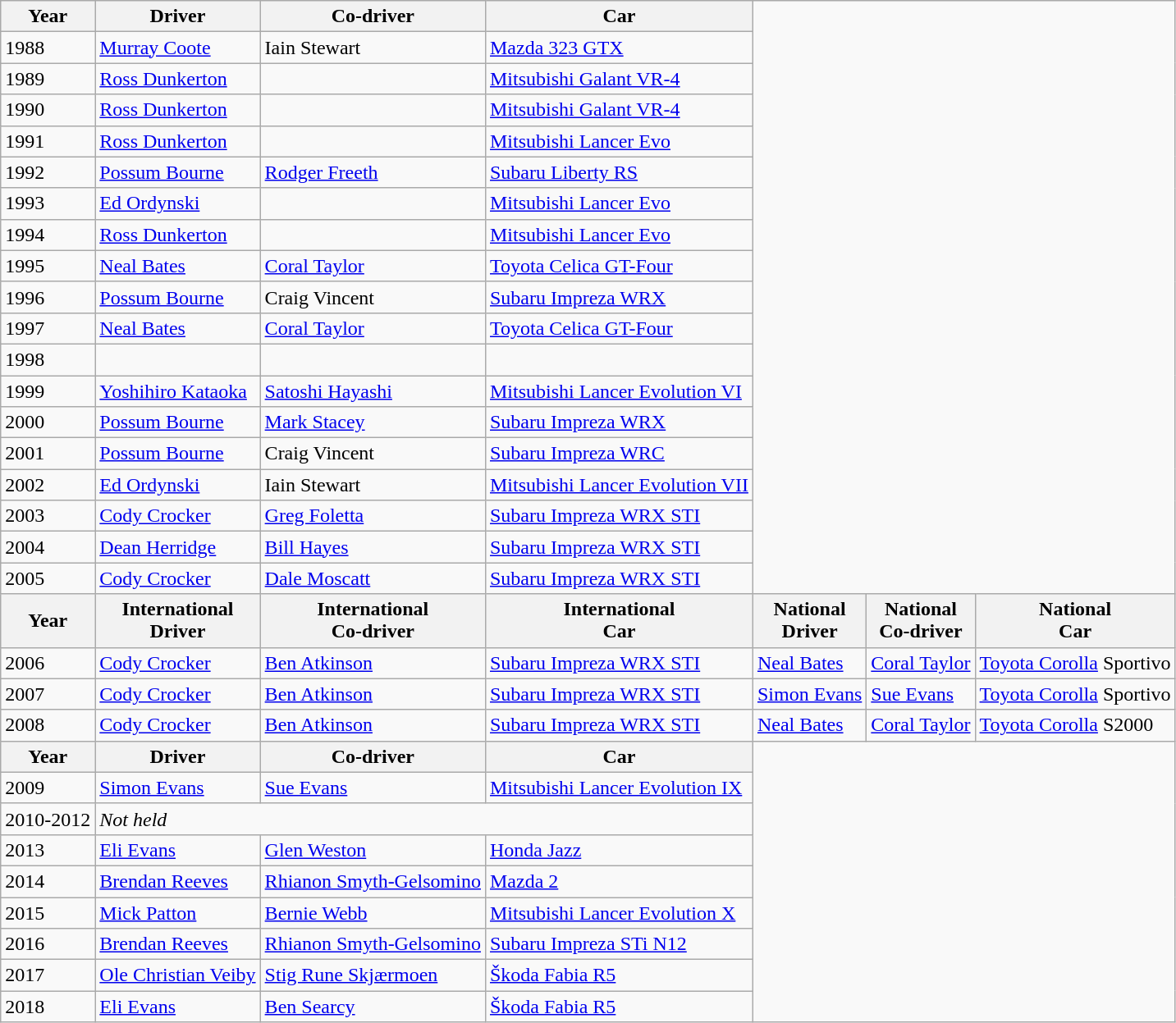<table class="wikitable">
<tr>
<th>Year</th>
<th>Driver</th>
<th>Co-driver</th>
<th>Car</th>
</tr>
<tr>
<td>1988</td>
<td><a href='#'>Murray Coote</a></td>
<td>Iain Stewart</td>
<td><a href='#'>Mazda 323 GTX</a></td>
</tr>
<tr>
<td>1989</td>
<td><a href='#'>Ross Dunkerton</a></td>
<td></td>
<td><a href='#'>Mitsubishi Galant VR-4</a></td>
</tr>
<tr>
<td>1990</td>
<td><a href='#'>Ross Dunkerton</a></td>
<td></td>
<td><a href='#'>Mitsubishi Galant VR-4</a></td>
</tr>
<tr>
<td>1991</td>
<td><a href='#'>Ross Dunkerton</a></td>
<td></td>
<td><a href='#'>Mitsubishi Lancer Evo</a></td>
</tr>
<tr>
<td>1992</td>
<td><a href='#'>Possum Bourne</a></td>
<td><a href='#'>Rodger Freeth</a></td>
<td><a href='#'>Subaru Liberty RS</a></td>
</tr>
<tr>
<td>1993</td>
<td><a href='#'>Ed Ordynski</a></td>
<td></td>
<td><a href='#'>Mitsubishi Lancer Evo</a></td>
</tr>
<tr>
<td>1994</td>
<td><a href='#'>Ross Dunkerton</a></td>
<td></td>
<td><a href='#'>Mitsubishi Lancer Evo</a></td>
</tr>
<tr>
<td>1995</td>
<td><a href='#'>Neal Bates</a></td>
<td><a href='#'>Coral Taylor</a></td>
<td><a href='#'>Toyota Celica GT-Four</a></td>
</tr>
<tr>
<td>1996</td>
<td><a href='#'>Possum Bourne</a></td>
<td>Craig Vincent</td>
<td><a href='#'>Subaru Impreza WRX</a></td>
</tr>
<tr>
<td>1997</td>
<td><a href='#'>Neal Bates</a></td>
<td><a href='#'>Coral Taylor</a></td>
<td><a href='#'>Toyota Celica GT-Four</a></td>
</tr>
<tr>
<td>1998</td>
<td></td>
<td></td>
<td></td>
</tr>
<tr>
<td>1999</td>
<td><a href='#'>Yoshihiro Kataoka</a></td>
<td><a href='#'>Satoshi Hayashi</a></td>
<td><a href='#'>Mitsubishi Lancer Evolution VI</a></td>
</tr>
<tr>
<td>2000</td>
<td><a href='#'>Possum Bourne</a></td>
<td><a href='#'>Mark Stacey</a></td>
<td><a href='#'>Subaru Impreza WRX</a></td>
</tr>
<tr>
<td>2001</td>
<td><a href='#'>Possum Bourne</a></td>
<td>Craig Vincent</td>
<td><a href='#'>Subaru Impreza WRC</a></td>
</tr>
<tr>
<td>2002</td>
<td><a href='#'>Ed Ordynski</a></td>
<td>Iain Stewart</td>
<td><a href='#'>Mitsubishi Lancer Evolution VII</a></td>
</tr>
<tr>
<td>2003</td>
<td><a href='#'>Cody Crocker</a></td>
<td><a href='#'>Greg Foletta</a></td>
<td><a href='#'>Subaru Impreza WRX STI</a></td>
</tr>
<tr>
<td>2004</td>
<td><a href='#'>Dean Herridge</a></td>
<td><a href='#'>Bill Hayes</a></td>
<td><a href='#'>Subaru Impreza WRX STI</a></td>
</tr>
<tr>
<td>2005</td>
<td><a href='#'>Cody Crocker</a></td>
<td><a href='#'>Dale Moscatt</a></td>
<td><a href='#'>Subaru Impreza WRX STI</a></td>
</tr>
<tr>
<th>Year</th>
<th>International<br>Driver</th>
<th>International<br>Co-driver</th>
<th>International<br>Car</th>
<th>National<br>Driver</th>
<th>National<br>Co-driver</th>
<th>National<br>Car</th>
</tr>
<tr>
<td>2006</td>
<td><a href='#'>Cody Crocker</a></td>
<td><a href='#'>Ben Atkinson</a></td>
<td><a href='#'>Subaru Impreza WRX STI</a></td>
<td><a href='#'>Neal Bates</a></td>
<td><a href='#'>Coral Taylor</a></td>
<td><a href='#'>Toyota Corolla</a> Sportivo</td>
</tr>
<tr>
<td>2007</td>
<td><a href='#'>Cody Crocker</a></td>
<td><a href='#'>Ben Atkinson</a></td>
<td><a href='#'>Subaru Impreza WRX STI</a></td>
<td><a href='#'>Simon Evans</a></td>
<td><a href='#'>Sue Evans</a></td>
<td><a href='#'>Toyota Corolla</a> Sportivo</td>
</tr>
<tr>
<td>2008</td>
<td><a href='#'>Cody Crocker</a></td>
<td><a href='#'>Ben Atkinson</a></td>
<td><a href='#'>Subaru Impreza WRX STI</a></td>
<td><a href='#'>Neal Bates</a></td>
<td><a href='#'>Coral Taylor</a></td>
<td><a href='#'>Toyota Corolla</a> S2000</td>
</tr>
<tr>
<th>Year</th>
<th>Driver</th>
<th>Co-driver</th>
<th>Car</th>
</tr>
<tr>
<td>2009</td>
<td><a href='#'>Simon Evans</a></td>
<td><a href='#'>Sue Evans</a></td>
<td><a href='#'>Mitsubishi Lancer Evolution IX</a></td>
</tr>
<tr>
<td>2010-2012</td>
<td colspan=3><em>Not held</em></td>
</tr>
<tr>
<td>2013</td>
<td><a href='#'>Eli Evans</a></td>
<td><a href='#'>Glen Weston</a></td>
<td><a href='#'>Honda Jazz</a></td>
</tr>
<tr>
<td>2014</td>
<td><a href='#'>Brendan Reeves</a></td>
<td><a href='#'>Rhianon Smyth-Gelsomino</a></td>
<td><a href='#'>Mazda 2</a></td>
</tr>
<tr>
<td>2015</td>
<td><a href='#'>Mick Patton</a></td>
<td><a href='#'>Bernie Webb</a></td>
<td><a href='#'>Mitsubishi Lancer Evolution X</a></td>
</tr>
<tr>
<td>2016</td>
<td><a href='#'>Brendan Reeves</a></td>
<td><a href='#'>Rhianon Smyth-Gelsomino</a></td>
<td><a href='#'>Subaru Impreza STi N12</a></td>
</tr>
<tr>
<td>2017</td>
<td><a href='#'>Ole Christian Veiby</a></td>
<td><a href='#'>Stig Rune Skjærmoen</a></td>
<td><a href='#'>Škoda Fabia R5</a></td>
</tr>
<tr>
<td>2018</td>
<td><a href='#'>Eli Evans</a></td>
<td><a href='#'>Ben Searcy</a></td>
<td><a href='#'>Škoda Fabia R5</a></td>
</tr>
</table>
